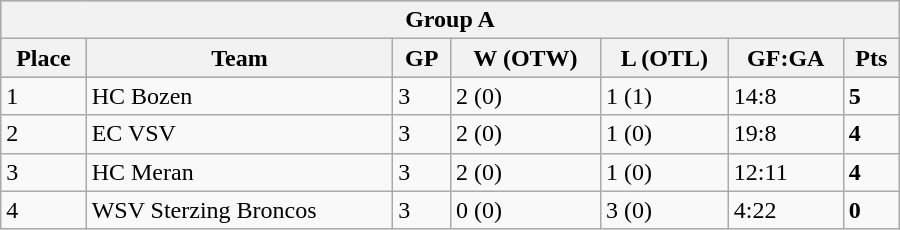<table class="wikitable" width="600px">
<tr style="background-color:#c0c0c0;">
<th colspan="7">Group A</th>
</tr>
<tr style="background-color:#c0c0c0;">
<th>Place</th>
<th>Team</th>
<th>GP</th>
<th>W (OTW)</th>
<th>L (OTL)</th>
<th>GF:GA</th>
<th>Pts</th>
</tr>
<tr>
<td>1</td>
<td> HC Bozen</td>
<td>3</td>
<td>2 (0)</td>
<td>1 (1)</td>
<td>14:8</td>
<td><strong>5</strong></td>
</tr>
<tr>
<td>2</td>
<td> EC VSV</td>
<td>3</td>
<td>2 (0)</td>
<td>1 (0)</td>
<td>19:8</td>
<td><strong>4</strong></td>
</tr>
<tr>
<td>3</td>
<td> HC Meran</td>
<td>3</td>
<td>2 (0)</td>
<td>1 (0)</td>
<td>12:11</td>
<td><strong>4</strong></td>
</tr>
<tr>
<td>4</td>
<td> WSV Sterzing Broncos</td>
<td>3</td>
<td>0 (0)</td>
<td>3 (0)</td>
<td>4:22</td>
<td><strong>0</strong></td>
</tr>
</table>
